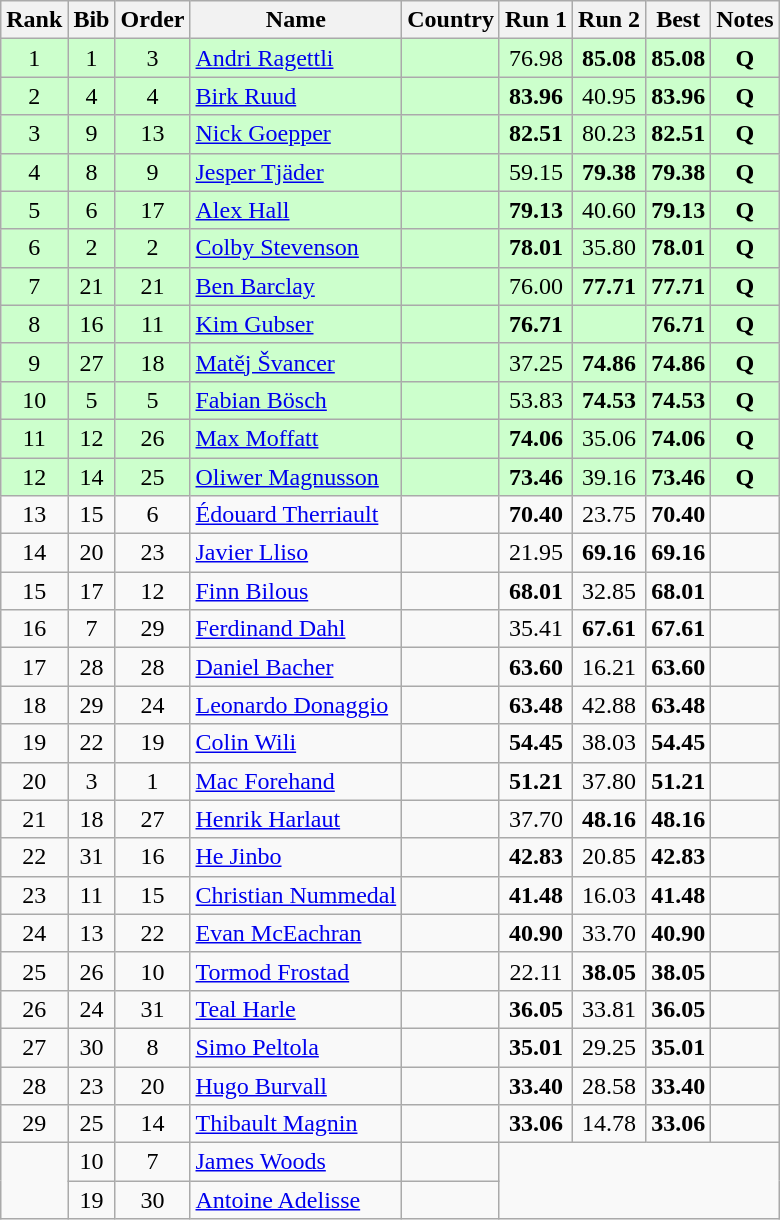<table class="wikitable sortable" style="text-align:center">
<tr>
<th>Rank</th>
<th>Bib</th>
<th>Order</th>
<th>Name</th>
<th>Country</th>
<th>Run 1</th>
<th>Run 2</th>
<th>Best</th>
<th>Notes</th>
</tr>
<tr bgcolor=#ccffcc>
<td>1</td>
<td>1</td>
<td>3</td>
<td align=left><a href='#'>Andri Ragettli</a></td>
<td align=left></td>
<td>76.98</td>
<td><strong>85.08</strong></td>
<td><strong>85.08</strong></td>
<td><strong>Q</strong></td>
</tr>
<tr bgcolor=#ccffcc>
<td>2</td>
<td>4</td>
<td>4</td>
<td align=left><a href='#'>Birk Ruud</a></td>
<td align=left></td>
<td><strong>83.96</strong></td>
<td>40.95</td>
<td><strong>83.96</strong></td>
<td><strong>Q</strong></td>
</tr>
<tr bgcolor=#ccffcc>
<td>3</td>
<td>9</td>
<td>13</td>
<td align=left><a href='#'>Nick Goepper</a></td>
<td align=left></td>
<td><strong>82.51</strong></td>
<td>80.23</td>
<td><strong>82.51</strong></td>
<td><strong>Q</strong></td>
</tr>
<tr bgcolor=#ccffcc>
<td>4</td>
<td>8</td>
<td>9</td>
<td align=left><a href='#'>Jesper Tjäder</a></td>
<td align=left></td>
<td>59.15</td>
<td><strong>79.38</strong></td>
<td><strong>79.38</strong></td>
<td><strong>Q</strong></td>
</tr>
<tr bgcolor=#ccffcc>
<td>5</td>
<td>6</td>
<td>17</td>
<td align=left><a href='#'>Alex Hall</a></td>
<td align=left></td>
<td><strong>79.13</strong></td>
<td>40.60</td>
<td><strong>79.13</strong></td>
<td><strong>Q</strong></td>
</tr>
<tr bgcolor=#ccffcc>
<td>6</td>
<td>2</td>
<td>2</td>
<td align=left><a href='#'>Colby Stevenson</a></td>
<td align=left></td>
<td><strong>78.01</strong></td>
<td>35.80</td>
<td><strong>78.01</strong></td>
<td><strong>Q</strong></td>
</tr>
<tr bgcolor=#ccffcc>
<td>7</td>
<td>21</td>
<td>21</td>
<td align=left><a href='#'>Ben Barclay</a></td>
<td align=left></td>
<td>76.00</td>
<td><strong>77.71</strong></td>
<td><strong>77.71</strong></td>
<td><strong>Q</strong></td>
</tr>
<tr bgcolor=#ccffcc>
<td>8</td>
<td>16</td>
<td>11</td>
<td align=left><a href='#'>Kim Gubser</a></td>
<td align=left></td>
<td><strong>76.71</strong></td>
<td></td>
<td><strong>76.71</strong></td>
<td><strong>Q</strong></td>
</tr>
<tr bgcolor=#ccffcc>
<td>9</td>
<td>27</td>
<td>18</td>
<td align=left><a href='#'>Matěj Švancer</a></td>
<td align=left></td>
<td>37.25</td>
<td><strong>74.86</strong></td>
<td><strong>74.86</strong></td>
<td><strong>Q</strong></td>
</tr>
<tr bgcolor=#ccffcc>
<td>10</td>
<td>5</td>
<td>5</td>
<td align=left><a href='#'>Fabian Bösch</a></td>
<td align=left></td>
<td>53.83</td>
<td><strong>74.53</strong></td>
<td><strong>74.53</strong></td>
<td><strong>Q</strong></td>
</tr>
<tr bgcolor=#ccffcc>
<td>11</td>
<td>12</td>
<td>26</td>
<td align=left><a href='#'>Max Moffatt</a></td>
<td align=left></td>
<td><strong>74.06</strong></td>
<td>35.06</td>
<td><strong>74.06</strong></td>
<td><strong>Q</strong></td>
</tr>
<tr bgcolor=#ccffcc>
<td>12</td>
<td>14</td>
<td>25</td>
<td align=left><a href='#'>Oliwer Magnusson</a></td>
<td align=left></td>
<td><strong>73.46</strong></td>
<td>39.16</td>
<td><strong>73.46</strong></td>
<td><strong>Q</strong></td>
</tr>
<tr>
<td>13</td>
<td>15</td>
<td>6</td>
<td align=left><a href='#'>Édouard Therriault</a></td>
<td align=left></td>
<td><strong>70.40</strong></td>
<td>23.75</td>
<td><strong>70.40</strong></td>
<td></td>
</tr>
<tr>
<td>14</td>
<td>20</td>
<td>23</td>
<td align=left><a href='#'>Javier Lliso</a></td>
<td align=left></td>
<td>21.95</td>
<td><strong>69.16</strong></td>
<td><strong>69.16</strong></td>
<td></td>
</tr>
<tr>
<td>15</td>
<td>17</td>
<td>12</td>
<td align=left><a href='#'>Finn Bilous</a></td>
<td align=left></td>
<td><strong>68.01</strong></td>
<td>32.85</td>
<td><strong>68.01</strong></td>
<td></td>
</tr>
<tr>
<td>16</td>
<td>7</td>
<td>29</td>
<td align=left><a href='#'>Ferdinand Dahl</a></td>
<td align=left></td>
<td>35.41</td>
<td><strong>67.61</strong></td>
<td><strong>67.61</strong></td>
<td></td>
</tr>
<tr>
<td>17</td>
<td>28</td>
<td>28</td>
<td align=left><a href='#'>Daniel Bacher</a></td>
<td align=left></td>
<td><strong>63.60</strong></td>
<td>16.21</td>
<td><strong>63.60</strong></td>
<td></td>
</tr>
<tr>
<td>18</td>
<td>29</td>
<td>24</td>
<td align=left><a href='#'>Leonardo Donaggio</a></td>
<td align=left></td>
<td><strong>63.48</strong></td>
<td>42.88</td>
<td><strong>63.48</strong></td>
<td></td>
</tr>
<tr>
<td>19</td>
<td>22</td>
<td>19</td>
<td align=left><a href='#'>Colin Wili</a></td>
<td align=left></td>
<td><strong>54.45</strong></td>
<td>38.03</td>
<td><strong>54.45</strong></td>
<td></td>
</tr>
<tr>
<td>20</td>
<td>3</td>
<td>1</td>
<td align=left><a href='#'>Mac Forehand</a></td>
<td align=left></td>
<td><strong>51.21</strong></td>
<td>37.80</td>
<td><strong>51.21</strong></td>
<td></td>
</tr>
<tr>
<td>21</td>
<td>18</td>
<td>27</td>
<td align=left><a href='#'>Henrik Harlaut</a></td>
<td align=left></td>
<td>37.70</td>
<td><strong>48.16</strong></td>
<td><strong>48.16</strong></td>
<td></td>
</tr>
<tr>
<td>22</td>
<td>31</td>
<td>16</td>
<td align=left><a href='#'>He Jinbo</a></td>
<td align=left></td>
<td><strong>42.83</strong></td>
<td>20.85</td>
<td><strong>42.83</strong></td>
<td></td>
</tr>
<tr>
<td>23</td>
<td>11</td>
<td>15</td>
<td align=left><a href='#'>Christian Nummedal</a></td>
<td align=left></td>
<td><strong>41.48</strong></td>
<td>16.03</td>
<td><strong>41.48</strong></td>
<td></td>
</tr>
<tr>
<td>24</td>
<td>13</td>
<td>22</td>
<td align=left><a href='#'>Evan McEachran</a></td>
<td align=left></td>
<td><strong>40.90</strong></td>
<td>33.70</td>
<td><strong>40.90</strong></td>
<td></td>
</tr>
<tr>
<td>25</td>
<td>26</td>
<td>10</td>
<td align=left><a href='#'>Tormod Frostad</a></td>
<td align=left></td>
<td>22.11</td>
<td><strong>38.05</strong></td>
<td><strong>38.05</strong></td>
<td></td>
</tr>
<tr>
<td>26</td>
<td>24</td>
<td>31</td>
<td align=left><a href='#'>Teal Harle</a></td>
<td align=left></td>
<td><strong>36.05</strong></td>
<td>33.81</td>
<td><strong>36.05</strong></td>
<td></td>
</tr>
<tr>
<td>27</td>
<td>30</td>
<td>8</td>
<td align=left><a href='#'>Simo Peltola</a></td>
<td align=left></td>
<td><strong>35.01</strong></td>
<td>29.25</td>
<td><strong>35.01</strong></td>
<td></td>
</tr>
<tr>
<td>28</td>
<td>23</td>
<td>20</td>
<td align=left><a href='#'>Hugo Burvall</a></td>
<td align=left></td>
<td><strong>33.40</strong></td>
<td>28.58</td>
<td><strong>33.40</strong></td>
<td></td>
</tr>
<tr>
<td>29</td>
<td>25</td>
<td>14</td>
<td align=left><a href='#'>Thibault Magnin</a></td>
<td align=left></td>
<td><strong>33.06</strong></td>
<td>14.78</td>
<td><strong>33.06</strong></td>
<td></td>
</tr>
<tr>
<td rowspan=2></td>
<td>10</td>
<td>7</td>
<td align=left><a href='#'>James Woods</a></td>
<td align=left></td>
<td rowspan=2 colspan=4></td>
</tr>
<tr>
<td>19</td>
<td>30</td>
<td align=left><a href='#'>Antoine Adelisse</a></td>
<td align=left></td>
</tr>
</table>
